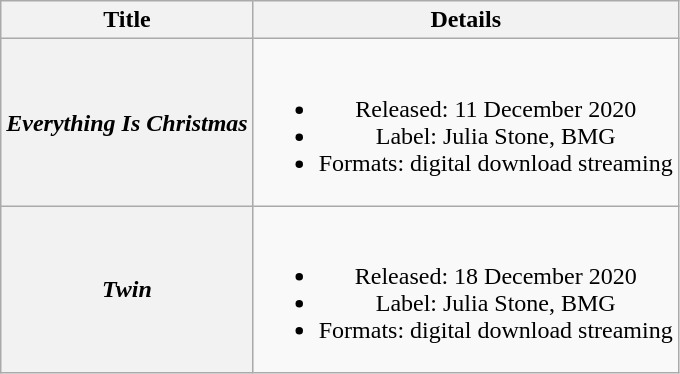<table class="wikitable plainrowheaders" style="text-align:center;">
<tr>
<th>Title</th>
<th>Details</th>
</tr>
<tr>
<th scope="row"><em>Everything Is Christmas</em></th>
<td><br><ul><li>Released: 11 December 2020</li><li>Label: Julia Stone, BMG</li><li>Formats: digital download streaming</li></ul></td>
</tr>
<tr>
<th scope="row"><em>Twin</em></th>
<td><br><ul><li>Released: 18 December 2020</li><li>Label: Julia Stone, BMG</li><li>Formats: digital download streaming</li></ul></td>
</tr>
</table>
